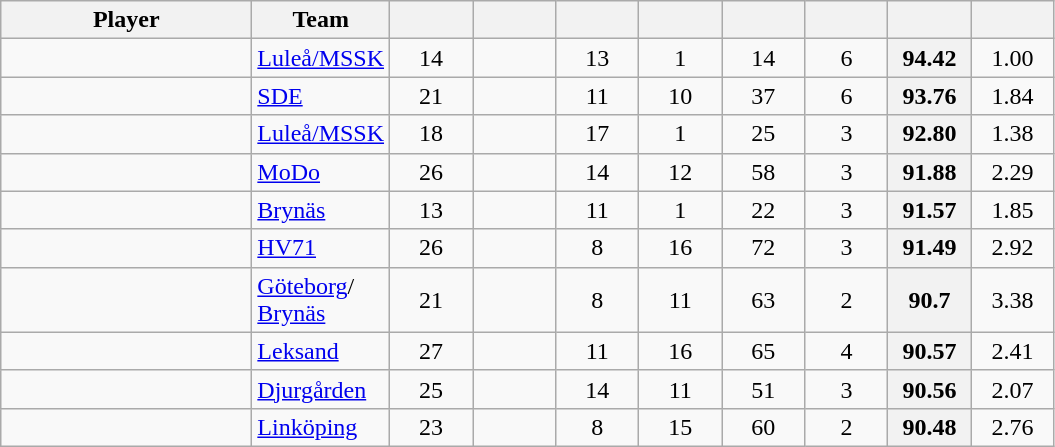<table class="wikitable sortable" style="text-align: center">
<tr>
<th style="width: 10em;">Player</th>
<th>Team</th>
<th style="width: 3em;"></th>
<th style="width: 3em;"></th>
<th style="width: 3em;"></th>
<th style="width: 3em;"></th>
<th style="width: 3em;"></th>
<th style="width: 3em;"></th>
<th style="width: 3em;"></th>
<th style="width: 3em;"></th>
</tr>
<tr>
<td style="text-align:left;"></td>
<td style="text-align:left;"><a href='#'>Luleå/MSSK</a></td>
<td>14</td>
<td></td>
<td>13</td>
<td>1</td>
<td>14</td>
<td>6</td>
<th>94.42</th>
<td>1.00</td>
</tr>
<tr>
<td style="text-align:left;"></td>
<td style="text-align:left;"><a href='#'>SDE</a></td>
<td>21</td>
<td></td>
<td>11</td>
<td>10</td>
<td>37</td>
<td>6</td>
<th>93.76</th>
<td>1.84</td>
</tr>
<tr>
<td style="text-align:left;"></td>
<td style="text-align:left;"><a href='#'>Luleå/MSSK</a></td>
<td>18</td>
<td></td>
<td>17</td>
<td>1</td>
<td>25</td>
<td>3</td>
<th>92.80</th>
<td>1.38</td>
</tr>
<tr>
<td style="text-align:left;"></td>
<td style="text-align:left;"><a href='#'>MoDo</a></td>
<td>26</td>
<td></td>
<td>14</td>
<td>12</td>
<td>58</td>
<td>3</td>
<th>91.88</th>
<td>2.29</td>
</tr>
<tr>
<td style="text-align:left;"></td>
<td style="text-align:left;"><a href='#'>Brynäs</a></td>
<td>13</td>
<td></td>
<td>11</td>
<td>1</td>
<td>22</td>
<td>3</td>
<th>91.57</th>
<td>1.85</td>
</tr>
<tr>
<td style="text-align:left;"></td>
<td style="text-align:left;"><a href='#'>HV71</a></td>
<td>26</td>
<td></td>
<td>8</td>
<td>16</td>
<td>72</td>
<td>3</td>
<th>91.49</th>
<td>2.92</td>
</tr>
<tr>
<td style="text-align:left;"></td>
<td style="text-align:left;"><a href='#'>Göteborg</a>/<br><a href='#'>Brynäs</a></td>
<td>21</td>
<td></td>
<td>8</td>
<td>11</td>
<td>63</td>
<td>2</td>
<th>90.7</th>
<td>3.38</td>
</tr>
<tr>
<td style="text-align:left;"></td>
<td style="text-align:left;"><a href='#'>Leksand</a></td>
<td>27</td>
<td></td>
<td>11</td>
<td>16</td>
<td>65</td>
<td>4</td>
<th>90.57</th>
<td>2.41</td>
</tr>
<tr>
<td style="text-align:left;"></td>
<td style="text-align:left;"><a href='#'>Djurgården</a></td>
<td>25</td>
<td></td>
<td>14</td>
<td>11</td>
<td>51</td>
<td>3</td>
<th>90.56</th>
<td>2.07</td>
</tr>
<tr>
<td style="text-align:left;"></td>
<td style="text-align:left;"><a href='#'>Linköping</a></td>
<td>23</td>
<td></td>
<td>8</td>
<td>15</td>
<td>60</td>
<td>2</td>
<th>90.48</th>
<td>2.76</td>
</tr>
</table>
